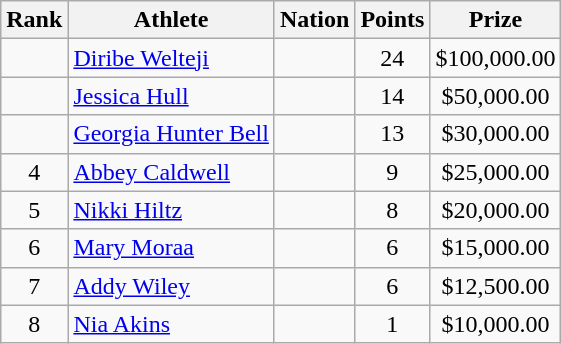<table class="wikitable mw-datatable sortable" style="text-align:center;">
<tr>
<th scope="col" style="width: 10px;">Rank</th>
<th scope="col">Athlete</th>
<th scope="col">Nation</th>
<th scope="col">Points</th>
<th scope="col">Prize</th>
</tr>
<tr>
<td></td>
<td align=left><a href='#'>Diribe Welteji</a> </td>
<td align=left></td>
<td>24</td>
<td>$100,000.00</td>
</tr>
<tr>
<td></td>
<td align=left><a href='#'>Jessica Hull</a> </td>
<td align=left></td>
<td>14</td>
<td>$50,000.00</td>
</tr>
<tr>
<td></td>
<td align=left><a href='#'>Georgia Hunter Bell</a> </td>
<td align=left></td>
<td>13</td>
<td>$30,000.00</td>
</tr>
<tr>
<td>4</td>
<td align=left><a href='#'>Abbey Caldwell</a> </td>
<td align=left></td>
<td>9</td>
<td>$25,000.00</td>
</tr>
<tr>
<td>5</td>
<td align=left><a href='#'>Nikki Hiltz</a> </td>
<td align=left></td>
<td>8</td>
<td>$20,000.00</td>
</tr>
<tr>
<td>6</td>
<td align=left><a href='#'>Mary Moraa</a> </td>
<td align=left></td>
<td>6</td>
<td>$15,000.00</td>
</tr>
<tr>
<td>7</td>
<td align=left><a href='#'>Addy Wiley</a> </td>
<td align=left></td>
<td>6</td>
<td>$12,500.00</td>
</tr>
<tr>
<td>8</td>
<td align=left><a href='#'>Nia Akins</a> </td>
<td align=left></td>
<td>1</td>
<td>$10,000.00</td>
</tr>
</table>
